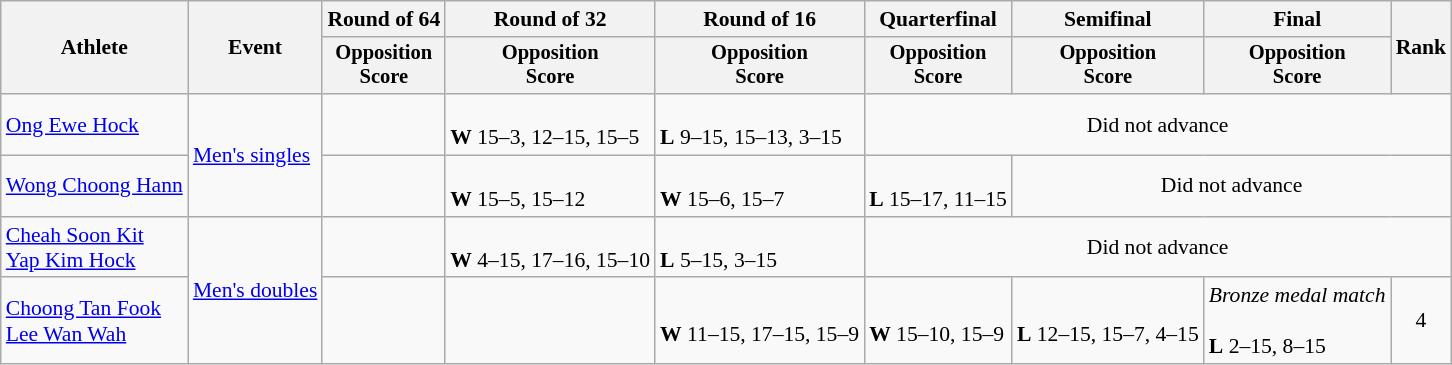<table class="wikitable" style="font-size:90%">
<tr>
<th rowspan=2>Athlete</th>
<th rowspan=2>Event</th>
<th>Round of 64</th>
<th>Round of 32</th>
<th>Round of 16</th>
<th>Quarterfinal</th>
<th>Semifinal</th>
<th>Final</th>
<th rowspan=2>Rank</th>
</tr>
<tr style="font-size:95%">
<th>Opposition<br>Score</th>
<th>Opposition<br>Score</th>
<th>Opposition<br>Score</th>
<th>Opposition<br>Score</th>
<th>Opposition<br>Score</th>
<th>Opposition<br>Score</th>
</tr>
<tr>
<td><a href='#'>Ong Ewe Hock</a></td>
<td rowspan=2><a href='#'>Men's singles</a></td>
<td></td>
<td><br><strong>W</strong> 15–3, 12–15, 15–5</td>
<td><br><strong>L</strong> 9–15, 15–13, 3–15</td>
<td align=center colspan=4>Did not advance</td>
</tr>
<tr>
<td><a href='#'>Wong Choong Hann</a></td>
<td></td>
<td><br><strong>W</strong> 15–5, 15–12</td>
<td><br><strong>W</strong> 15–6, 15–7</td>
<td><br><strong>L</strong> 15–17, 11–15</td>
<td align=center colspan=3>Did not advance</td>
</tr>
<tr>
<td><a href='#'>Cheah Soon Kit</a><br><a href='#'>Yap Kim Hock</a></td>
<td rowspan=2><a href='#'>Men's doubles</a></td>
<td></td>
<td><br><strong>W</strong> 4–15, 17–16, 15–10</td>
<td><br><strong>L</strong> 5–15, 3–15</td>
<td align=center colspan=4>Did not advance</td>
</tr>
<tr>
<td><a href='#'>Choong Tan Fook</a><br><a href='#'>Lee Wan Wah</a></td>
<td></td>
<td></td>
<td><br><strong>W</strong> 11–15, 17–15, 15–9</td>
<td><br><strong>W</strong> 15–10, 15–9</td>
<td><br><strong>L</strong> 12–15, 15–7, 4–15</td>
<td><em>Bronze medal match</em><br><br><strong>L</strong> 2–15, 8–15</td>
<td align=center>4</td>
</tr>
</table>
